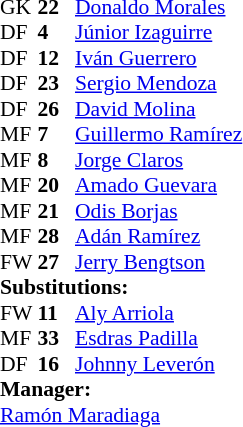<table style = "font-size: 90%" cellspacing = "0" cellpadding = "0">
<tr>
<td colspan = 4></td>
</tr>
<tr>
<th style="width:25px;"></th>
<th style="width:25px;"></th>
</tr>
<tr>
<td>GK</td>
<td><strong>22</strong></td>
<td> <a href='#'>Donaldo Morales</a></td>
<td></td>
<td></td>
</tr>
<tr>
<td>DF</td>
<td><strong>4</strong></td>
<td> <a href='#'>Júnior Izaguirre</a></td>
</tr>
<tr>
<td>DF</td>
<td><strong>12</strong></td>
<td> <a href='#'>Iván Guerrero</a></td>
</tr>
<tr>
<td>DF</td>
<td><strong>23</strong></td>
<td> <a href='#'>Sergio Mendoza</a></td>
</tr>
<tr>
<td>DF</td>
<td><strong>26</strong></td>
<td> <a href='#'>David Molina</a></td>
<td></td>
<td></td>
</tr>
<tr>
<td>MF</td>
<td><strong>7</strong></td>
<td> <a href='#'>Guillermo Ramírez</a></td>
<td></td>
<td></td>
<td></td>
<td></td>
</tr>
<tr>
<td>MF</td>
<td><strong>8</strong></td>
<td> <a href='#'>Jorge Claros</a></td>
</tr>
<tr>
<td>MF</td>
<td><strong>20</strong></td>
<td> <a href='#'>Amado Guevara</a></td>
</tr>
<tr>
<td>MF</td>
<td><strong>21</strong></td>
<td> <a href='#'>Odis Borjas</a></td>
</tr>
<tr>
<td>MF</td>
<td><strong>28</strong></td>
<td> <a href='#'>Adán Ramírez</a></td>
<td></td>
<td></td>
</tr>
<tr>
<td>FW</td>
<td><strong>27</strong></td>
<td> <a href='#'>Jerry Bengtson</a></td>
<td></td>
<td></td>
</tr>
<tr>
<td colspan = 3><strong>Substitutions:</strong></td>
</tr>
<tr>
<td>FW</td>
<td><strong>11</strong></td>
<td> <a href='#'>Aly Arriola</a></td>
<td></td>
<td></td>
</tr>
<tr>
<td>MF</td>
<td><strong>33</strong></td>
<td> <a href='#'>Esdras Padilla</a></td>
<td></td>
<td></td>
</tr>
<tr>
<td>DF</td>
<td><strong>16</strong></td>
<td> <a href='#'>Johnny Leverón</a></td>
<td></td>
<td></td>
</tr>
<tr>
<td colspan = 3><strong>Manager:</strong></td>
</tr>
<tr>
<td colspan = 3> <a href='#'>Ramón Maradiaga</a></td>
</tr>
</table>
